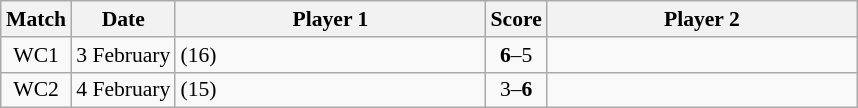<table class="wikitable" style="font-size: 90%; margin: 1em auto 1em auto;">
<tr>
<th scope="col">Match</th>
<th scope="col">Date</th>
<th scope="col" width="200">Player 1</th>
<th scope="col">Score</th>
<th scope="col" width="200">Player 2</th>
</tr>
<tr>
<td align="center">WC1</td>
<td>3 February</td>
<td> (16)</td>
<td align="center"><strong>6</strong>–5</td>
<td></td>
</tr>
<tr>
<td align="center">WC2</td>
<td>4 February</td>
<td> (15)</td>
<td align="center">3–<strong>6</strong></td>
<td></td>
</tr>
</table>
